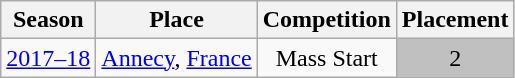<table class="wikitable sortable" style="text-align: center;">
<tr>
<th>Season</th>
<th>Place</th>
<th>Competition</th>
<th>Placement</th>
</tr>
<tr>
<td><a href='#'>2017–18</a></td>
<td style="text-align: left;"> <a href='#'>Annecy</a>, <a href='#'>France</a></td>
<td>Mass Start</td>
<td bgcolor="Silver">2</td>
</tr>
</table>
